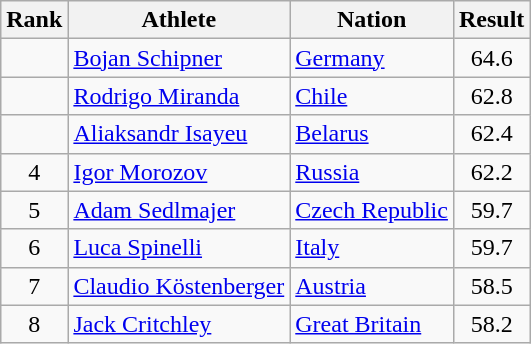<table class="wikitable sortable" style="text-align:center">
<tr>
<th>Rank</th>
<th>Athlete</th>
<th>Nation</th>
<th>Result</th>
</tr>
<tr>
<td></td>
<td align=left><a href='#'>Bojan Schipner</a></td>
<td align=left> <a href='#'>Germany</a></td>
<td>64.6</td>
</tr>
<tr>
<td></td>
<td align=left><a href='#'>Rodrigo Miranda</a></td>
<td align=left> <a href='#'>Chile</a></td>
<td>62.8</td>
</tr>
<tr>
<td></td>
<td align=left><a href='#'>Aliaksandr Isayeu</a></td>
<td align=left> <a href='#'>Belarus</a></td>
<td>62.4</td>
</tr>
<tr>
<td>4</td>
<td align=left><a href='#'>Igor Morozov</a></td>
<td align=left> <a href='#'>Russia</a></td>
<td>62.2</td>
</tr>
<tr>
<td>5</td>
<td align=left><a href='#'>Adam Sedlmajer</a></td>
<td align=left> <a href='#'>Czech Republic</a></td>
<td>59.7</td>
</tr>
<tr>
<td>6</td>
<td align=left><a href='#'>Luca Spinelli</a></td>
<td align=left> <a href='#'>Italy</a></td>
<td>59.7</td>
</tr>
<tr>
<td>7</td>
<td align=left><a href='#'>Claudio Köstenberger</a></td>
<td align=left> <a href='#'>Austria</a></td>
<td>58.5</td>
</tr>
<tr>
<td>8</td>
<td align=left><a href='#'>Jack Critchley</a></td>
<td align=left> <a href='#'>Great Britain</a></td>
<td>58.2</td>
</tr>
</table>
